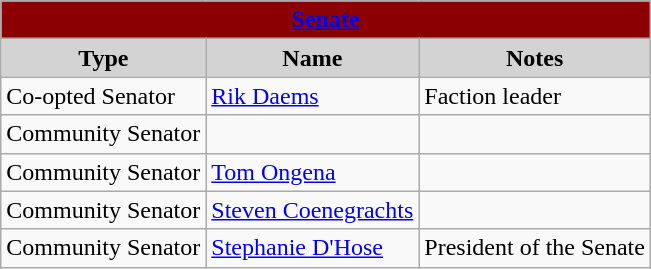<table class="wikitable">
<tr>
<th style="background:darkRed;" colspan="3"><a href='#'><span>Senate</span></a></th>
</tr>
<tr>
<th style="background:LightGrey;">Type</th>
<th style="background:LightGrey;">Name</th>
<th style="background:LightGrey;">Notes</th>
</tr>
<tr>
<td>Co-opted Senator</td>
<td> <a href='#'>Rik Daems</a></td>
<td>Faction leader</td>
</tr>
<tr>
<td>Community Senator</td>
<td> </td>
<td></td>
</tr>
<tr>
<td>Community Senator</td>
<td> <a href='#'>Tom Ongena</a></td>
<td></td>
</tr>
<tr>
<td>Community Senator</td>
<td> <a href='#'>Steven Coenegrachts</a></td>
</tr>
<tr>
<td>Community Senator</td>
<td> <a href='#'>Stephanie D'Hose</a></td>
<td>President of the Senate</td>
</tr>
</table>
